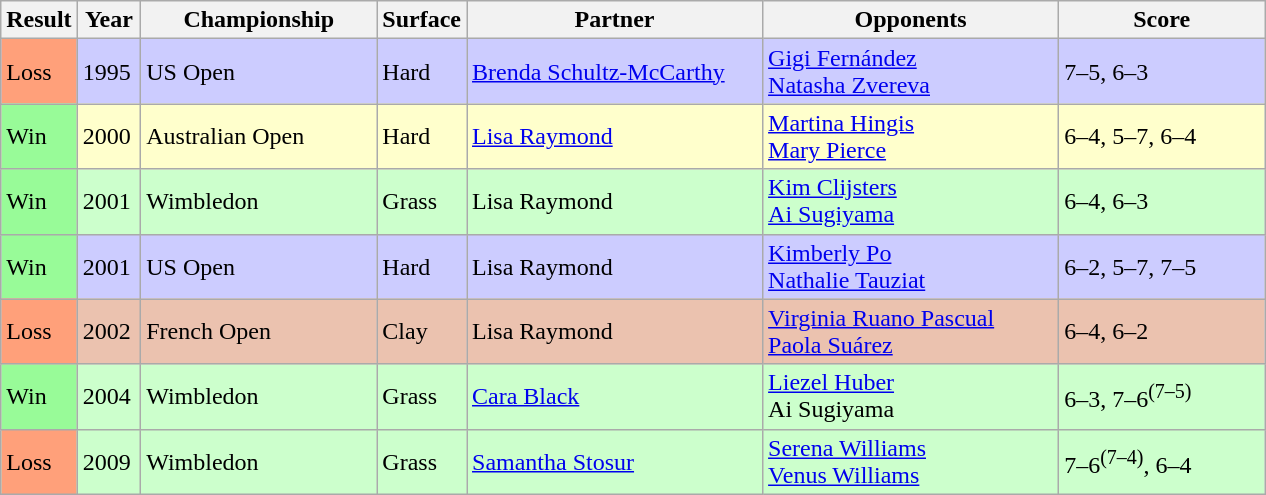<table class="sortable wikitable">
<tr>
<th style="width:40px">Result</th>
<th style="width:35px">Year</th>
<th style="width:150px">Championship</th>
<th style="width:50px">Surface</th>
<th style="width:190px">Partner</th>
<th style="width:190px">Opponents</th>
<th style="width:130px" class="unsortable">Score</th>
</tr>
<tr style="background:#ccf;">
<td style="background:#ffa07a;">Loss</td>
<td>1995</td>
<td>US Open</td>
<td>Hard</td>
<td> <a href='#'>Brenda Schultz-McCarthy</a></td>
<td> <a href='#'>Gigi Fernández</a> <br>  <a href='#'>Natasha Zvereva</a></td>
<td>7–5, 6–3</td>
</tr>
<tr style="background:#ffc;">
<td style="background:#98fb98;">Win</td>
<td>2000</td>
<td>Australian Open</td>
<td>Hard</td>
<td> <a href='#'>Lisa Raymond</a></td>
<td> <a href='#'>Martina Hingis</a> <br>  <a href='#'>Mary Pierce</a></td>
<td>6–4, 5–7, 6–4</td>
</tr>
<tr style="background:#cfc;">
<td style="background:#98fb98;">Win</td>
<td>2001</td>
<td>Wimbledon</td>
<td>Grass</td>
<td> Lisa Raymond</td>
<td> <a href='#'>Kim Clijsters</a> <br>  <a href='#'>Ai Sugiyama</a></td>
<td>6–4, 6–3</td>
</tr>
<tr style="background:#ccf;">
<td style="background:#98fb98;">Win</td>
<td>2001</td>
<td>US Open</td>
<td>Hard</td>
<td> Lisa Raymond</td>
<td> <a href='#'>Kimberly Po</a> <br>  <a href='#'>Nathalie Tauziat</a></td>
<td>6–2, 5–7, 7–5</td>
</tr>
<tr style="background:#ebc2af;">
<td style="background:#ffa07a;">Loss</td>
<td>2002</td>
<td>French Open</td>
<td>Clay</td>
<td> Lisa Raymond</td>
<td> <a href='#'>Virginia Ruano Pascual</a> <br>  <a href='#'>Paola Suárez</a></td>
<td>6–4, 6–2</td>
</tr>
<tr style="background:#cfc;">
<td style="background:#98fb98;">Win</td>
<td>2004</td>
<td>Wimbledon</td>
<td>Grass</td>
<td> <a href='#'>Cara Black</a></td>
<td> <a href='#'>Liezel Huber</a><br> Ai Sugiyama</td>
<td>6–3, 7–6<sup>(7–5)</sup></td>
</tr>
<tr style="background:#cfc;">
<td style="background:#ffa07a;">Loss</td>
<td>2009</td>
<td>Wimbledon</td>
<td>Grass</td>
<td> <a href='#'>Samantha Stosur</a></td>
<td> <a href='#'>Serena Williams</a> <br>  <a href='#'>Venus Williams</a></td>
<td>7–6<sup>(7–4)</sup>, 6–4</td>
</tr>
</table>
